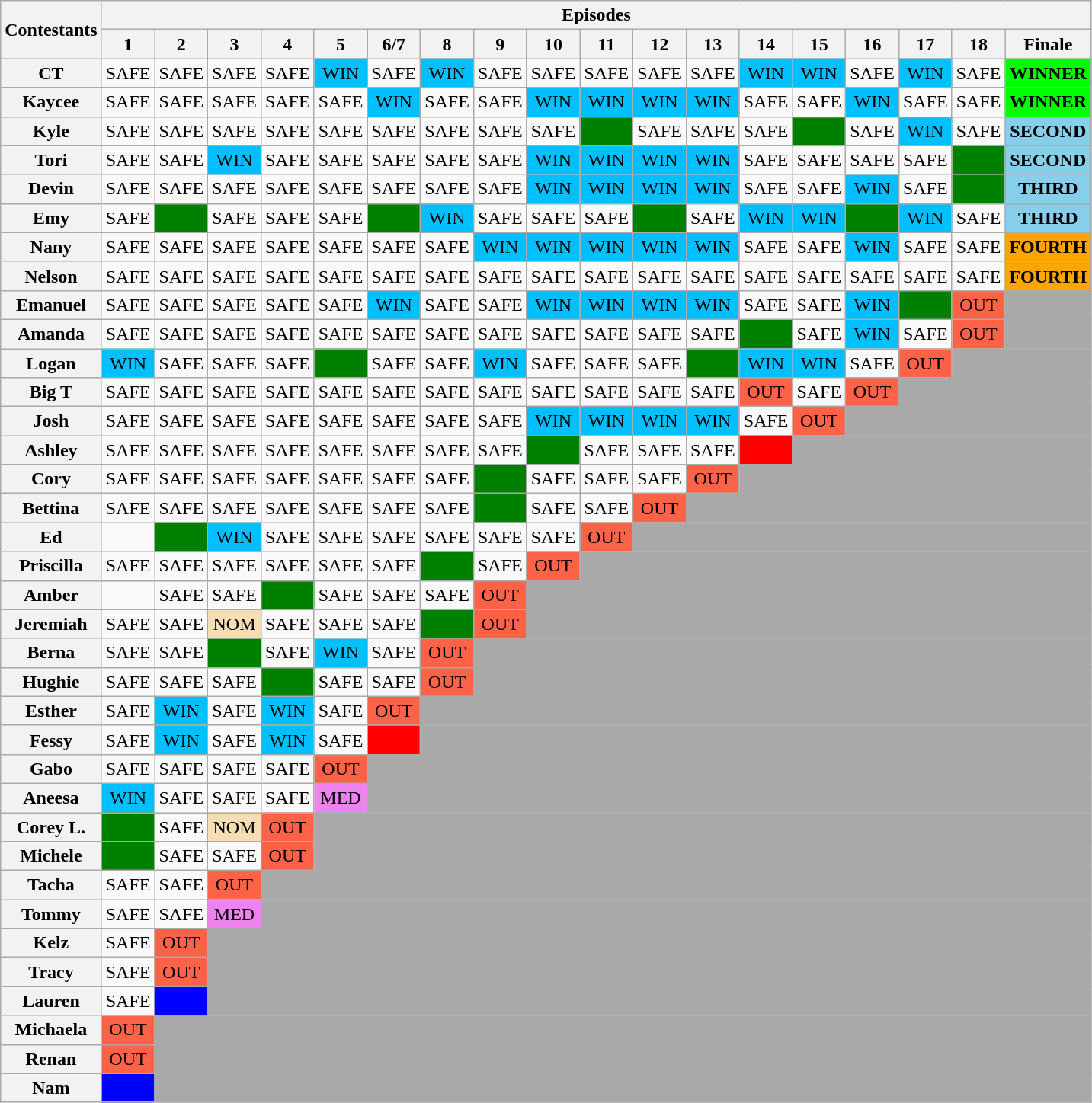<table class="wikitable" style="text-align:center">
<tr>
<th rowspan=2>Contestants</th>
<th colspan="18">Episodes</th>
</tr>
<tr>
<th>1</th>
<th>2</th>
<th>3</th>
<th>4</th>
<th>5</th>
<th>6/7</th>
<th>8</th>
<th>9</th>
<th>10</th>
<th>11</th>
<th>12</th>
<th>13</th>
<th>14</th>
<th>15</th>
<th>16</th>
<th>17</th>
<th>18</th>
<th>Finale</th>
</tr>
<tr>
<th>CT</th>
<td>SAFE</td>
<td>SAFE</td>
<td>SAFE</td>
<td>SAFE</td>
<td bgcolor="deepskyblue">WIN</td>
<td>SAFE</td>
<td bgcolor="deepskyblue">WIN</td>
<td>SAFE</td>
<td>SAFE</td>
<td>SAFE</td>
<td>SAFE</td>
<td>SAFE</td>
<td bgcolor="deepskyblue">WIN</td>
<td bgcolor="deepskyblue">WIN</td>
<td>SAFE</td>
<td bgcolor="deepskyblue">WIN</td>
<td>SAFE</td>
<td bgcolor="lime"><strong>WINNER</strong></td>
</tr>
<tr>
<th>Kaycee</th>
<td>SAFE</td>
<td>SAFE</td>
<td>SAFE</td>
<td>SAFE</td>
<td>SAFE</td>
<td bgcolor="deepskyblue">WIN</td>
<td>SAFE</td>
<td>SAFE</td>
<td bgcolor="deepskyblue">WIN</td>
<td bgcolor="deepskyblue">WIN</td>
<td bgcolor="deepskyblue">WIN</td>
<td bgcolor="deepskyblue">WIN</td>
<td>SAFE</td>
<td>SAFE</td>
<td bgcolor="deepskyblue">WIN</td>
<td>SAFE</td>
<td>SAFE</td>
<td bgcolor="lime"><strong>WINNER</strong></td>
</tr>
<tr>
<th>Kyle</th>
<td>SAFE</td>
<td>SAFE</td>
<td>SAFE</td>
<td>SAFE</td>
<td>SAFE</td>
<td>SAFE</td>
<td>SAFE</td>
<td>SAFE</td>
<td>SAFE</td>
<td bgcolor="green"></td>
<td>SAFE</td>
<td>SAFE</td>
<td>SAFE</td>
<td bgcolor="green"></td>
<td>SAFE</td>
<td bgcolor="deepskyblue">WIN</td>
<td>SAFE</td>
<td bgcolor="skyblue"><strong>SECOND</strong></td>
</tr>
<tr>
<th>Tori</th>
<td>SAFE</td>
<td>SAFE</td>
<td bgcolor="deepskyblue">WIN</td>
<td>SAFE</td>
<td>SAFE</td>
<td>SAFE</td>
<td>SAFE</td>
<td>SAFE</td>
<td bgcolor="deepskyblue">WIN</td>
<td bgcolor="deepskyblue">WIN</td>
<td bgcolor="deepskyblue">WIN</td>
<td bgcolor="deepskyblue">WIN</td>
<td>SAFE</td>
<td>SAFE</td>
<td>SAFE</td>
<td>SAFE</td>
<td bgcolor="green"></td>
<td bgcolor="skyblue"><strong>SECOND</strong></td>
</tr>
<tr>
<th>Devin</th>
<td>SAFE</td>
<td>SAFE</td>
<td>SAFE</td>
<td>SAFE</td>
<td>SAFE</td>
<td>SAFE</td>
<td>SAFE</td>
<td>SAFE</td>
<td bgcolor="deepskyblue">WIN</td>
<td bgcolor="deepskyblue">WIN</td>
<td bgcolor="deepskyblue">WIN</td>
<td bgcolor="deepskyblue">WIN</td>
<td>SAFE</td>
<td>SAFE</td>
<td bgcolor="deepskyblue">WIN</td>
<td>SAFE</td>
<td bgcolor="green"></td>
<td bgcolor="skyblue"><strong>THIRD</strong></td>
</tr>
<tr>
<th>Emy</th>
<td>SAFE</td>
<td bgcolor="green"></td>
<td>SAFE</td>
<td>SAFE</td>
<td>SAFE</td>
<td bgcolor="green"></td>
<td bgcolor="deepskyblue">WIN</td>
<td>SAFE</td>
<td>SAFE</td>
<td>SAFE</td>
<td bgcolor="green"></td>
<td>SAFE</td>
<td bgcolor="deepskyblue">WIN</td>
<td bgcolor="deepskyblue">WIN</td>
<td bgcolor="green"></td>
<td bgcolor="deepskyblue">WIN</td>
<td>SAFE</td>
<td bgcolor="skyblue"><strong>THIRD</strong></td>
</tr>
<tr>
<th>Nany</th>
<td>SAFE</td>
<td>SAFE</td>
<td>SAFE</td>
<td>SAFE</td>
<td>SAFE</td>
<td>SAFE</td>
<td>SAFE</td>
<td bgcolor="deepskyblue">WIN</td>
<td bgcolor="deepskyblue">WIN</td>
<td bgcolor="deepskyblue">WIN</td>
<td bgcolor="deepskyblue">WIN</td>
<td bgcolor="deepskyblue">WIN</td>
<td>SAFE</td>
<td>SAFE</td>
<td bgcolor="deepskyblue">WIN</td>
<td>SAFE</td>
<td>SAFE</td>
<td bgcolor="orange"><strong>FOURTH</strong></td>
</tr>
<tr>
<th>Nelson</th>
<td>SAFE</td>
<td>SAFE</td>
<td>SAFE</td>
<td>SAFE</td>
<td>SAFE</td>
<td>SAFE</td>
<td>SAFE</td>
<td>SAFE</td>
<td>SAFE</td>
<td>SAFE</td>
<td>SAFE</td>
<td>SAFE</td>
<td>SAFE</td>
<td>SAFE</td>
<td>SAFE</td>
<td>SAFE</td>
<td>SAFE</td>
<td bgcolor="orange"><strong>FOURTH</strong></td>
</tr>
<tr>
<th>Emanuel</th>
<td>SAFE</td>
<td>SAFE</td>
<td>SAFE</td>
<td>SAFE</td>
<td>SAFE</td>
<td bgcolor="deepskyblue">WIN</td>
<td>SAFE</td>
<td>SAFE</td>
<td bgcolor="deepskyblue">WIN</td>
<td bgcolor="deepskyblue">WIN</td>
<td bgcolor="deepskyblue">WIN</td>
<td bgcolor="deepskyblue">WIN</td>
<td>SAFE</td>
<td>SAFE</td>
<td bgcolor="deepskyblue">WIN</td>
<td bgcolor="green"></td>
<td bgcolor="tomato">OUT</td>
<td colspan="1" bgcolor="darkgrey"></td>
</tr>
<tr>
<th>Amanda</th>
<td>SAFE</td>
<td>SAFE</td>
<td>SAFE</td>
<td>SAFE</td>
<td>SAFE</td>
<td>SAFE</td>
<td>SAFE</td>
<td>SAFE</td>
<td>SAFE</td>
<td>SAFE</td>
<td>SAFE</td>
<td>SAFE</td>
<td bgcolor="green"></td>
<td>SAFE</td>
<td bgcolor="deepskyblue">WIN</td>
<td>SAFE</td>
<td bgcolor="tomato">OUT</td>
<td colspan="1" bgcolor="darkgrey"></td>
</tr>
<tr>
<th>Logan</th>
<td bgcolor="deepskyblue">WIN</td>
<td>SAFE</td>
<td>SAFE</td>
<td>SAFE</td>
<td bgcolor="green"></td>
<td>SAFE</td>
<td>SAFE</td>
<td bgcolor="deepskyblue">WIN</td>
<td>SAFE</td>
<td>SAFE</td>
<td>SAFE</td>
<td bgcolor="green"></td>
<td bgcolor="deepskyblue">WIN</td>
<td bgcolor="deepskyblue">WIN</td>
<td>SAFE</td>
<td bgcolor="tomato">OUT</td>
<td colspan="2" bgcolor="darkgrey"></td>
</tr>
<tr>
<th>Big T</th>
<td>SAFE</td>
<td>SAFE</td>
<td>SAFE</td>
<td>SAFE</td>
<td>SAFE</td>
<td>SAFE</td>
<td>SAFE</td>
<td>SAFE</td>
<td>SAFE</td>
<td>SAFE</td>
<td>SAFE</td>
<td>SAFE</td>
<td bgcolor="tomato">OUT</td>
<td>SAFE</td>
<td bgcolor="tomato">OUT</td>
<td colspan="3" bgcolor="darkgrey"></td>
</tr>
<tr>
<th>Josh</th>
<td>SAFE</td>
<td>SAFE</td>
<td>SAFE</td>
<td>SAFE</td>
<td>SAFE</td>
<td>SAFE</td>
<td>SAFE</td>
<td>SAFE</td>
<td bgcolor="deepskyblue">WIN</td>
<td bgcolor="deepskyblue">WIN</td>
<td bgcolor="deepskyblue">WIN</td>
<td bgcolor="deepskyblue">WIN</td>
<td>SAFE</td>
<td bgcolor="tomato">OUT</td>
<td colspan="4" bgcolor="darkgrey"></td>
</tr>
<tr>
<th>Ashley</th>
<td>SAFE</td>
<td>SAFE</td>
<td>SAFE</td>
<td>SAFE</td>
<td>SAFE</td>
<td>SAFE</td>
<td>SAFE</td>
<td>SAFE</td>
<td bgcolor="green"></td>
<td>SAFE</td>
<td>SAFE</td>
<td>SAFE</td>
<td bgcolor="red"></td>
<td colspan="5" bgcolor="darkgrey"></td>
</tr>
<tr>
<th>Cory</th>
<td>SAFE</td>
<td>SAFE</td>
<td>SAFE</td>
<td>SAFE</td>
<td>SAFE</td>
<td>SAFE</td>
<td>SAFE</td>
<td bgcolor="green"></td>
<td>SAFE</td>
<td>SAFE</td>
<td>SAFE</td>
<td bgcolor="tomato">OUT</td>
<td colspan="6" bgcolor="darkgrey"></td>
</tr>
<tr>
<th>Bettina</th>
<td>SAFE</td>
<td>SAFE</td>
<td>SAFE</td>
<td>SAFE</td>
<td>SAFE</td>
<td>SAFE</td>
<td>SAFE</td>
<td bgcolor="green"></td>
<td>SAFE</td>
<td>SAFE</td>
<td bgcolor="tomato">OUT</td>
<td colspan="7" bgcolor="darkgrey"></td>
</tr>
<tr>
<th>Ed</th>
<td></td>
<td bgcolor="green"></td>
<td bgcolor="deepskyblue">WIN</td>
<td>SAFE</td>
<td>SAFE</td>
<td>SAFE</td>
<td>SAFE</td>
<td>SAFE</td>
<td>SAFE</td>
<td bgcolor="tomato">OUT</td>
<td colspan="8" bgcolor="darkgrey"></td>
</tr>
<tr>
<th>Priscilla</th>
<td>SAFE</td>
<td>SAFE</td>
<td>SAFE</td>
<td>SAFE</td>
<td>SAFE</td>
<td>SAFE</td>
<td bgcolor="green"></td>
<td>SAFE</td>
<td bgcolor="tomato">OUT</td>
<td colspan="9" bgcolor="darkgray"></td>
</tr>
<tr>
<th>Amber</th>
<td></td>
<td>SAFE</td>
<td>SAFE</td>
<td bgcolor="green"></td>
<td>SAFE</td>
<td>SAFE</td>
<td>SAFE</td>
<td bgcolor="tomato">OUT</td>
<td colspan="10" bgcolor="darkgray"></td>
</tr>
<tr>
<th>Jeremiah</th>
<td>SAFE</td>
<td>SAFE</td>
<td bgcolor="wheat">NOM</td>
<td>SAFE</td>
<td>SAFE</td>
<td>SAFE</td>
<td bgcolor="green"></td>
<td bgcolor="tomato">OUT</td>
<td colspan="10" bgcolor="darkgray"></td>
</tr>
<tr>
<th>Berna</th>
<td>SAFE</td>
<td>SAFE</td>
<td bgcolor="green"></td>
<td>SAFE</td>
<td bgcolor="deepskyblue">WIN</td>
<td>SAFE</td>
<td bgcolor="tomato">OUT</td>
<td colspan="11" bgcolor="darkgray"></td>
</tr>
<tr>
<th>Hughie</th>
<td>SAFE</td>
<td>SAFE</td>
<td>SAFE</td>
<td bgcolor="green"></td>
<td>SAFE</td>
<td>SAFE</td>
<td bgcolor="tomato">OUT</td>
<td colspan="11" bgcolor="darkgray"></td>
</tr>
<tr>
<th>Esther</th>
<td>SAFE</td>
<td bgcolor="deepskyblue">WIN</td>
<td>SAFE</td>
<td bgcolor="deepskyblue">WIN</td>
<td>SAFE</td>
<td bgcolor="tomato">OUT</td>
<td colspan="12" bgcolor="darkgray"></td>
</tr>
<tr>
<th>Fessy</th>
<td>SAFE</td>
<td bgcolor="deepskyblue">WIN</td>
<td>SAFE</td>
<td bgcolor="deepskyblue">WIN</td>
<td>SAFE</td>
<td bgcolor="red"></td>
<td colspan="12" bgcolor="darkgray"></td>
</tr>
<tr>
<th>Gabo</th>
<td>SAFE</td>
<td>SAFE</td>
<td>SAFE</td>
<td>SAFE</td>
<td bgcolor="tomato">OUT</td>
<td colspan="13" bgcolor="darkgray"></td>
</tr>
<tr>
<th>Aneesa</th>
<td bgcolor="deepskyblue">WIN</td>
<td>SAFE</td>
<td>SAFE</td>
<td>SAFE</td>
<td bgcolor="violet">MED</td>
<td colspan="13" bgcolor="darkgray"></td>
</tr>
<tr>
<th>Corey L.</th>
<td bgcolor="green"></td>
<td>SAFE</td>
<td bgcolor="wheat">NOM</td>
<td bgcolor="tomato">OUT</td>
<td colspan="14" bgcolor="darkgray"></td>
</tr>
<tr>
<th>Michele</th>
<td bgcolor="green"></td>
<td>SAFE</td>
<td>SAFE</td>
<td bgcolor="tomato">OUT</td>
<td colspan="14" bgcolor="darkgray"></td>
</tr>
<tr>
<th>Tacha</th>
<td>SAFE</td>
<td>SAFE</td>
<td bgcolor="tomato">OUT</td>
<td colspan="15" bgcolor="darkgray"></td>
</tr>
<tr>
<th>Tommy</th>
<td>SAFE</td>
<td>SAFE</td>
<td bgcolor="violet">MED</td>
<td colspan="15" bgcolor="darkgray"></td>
</tr>
<tr>
<th>Kelz</th>
<td>SAFE</td>
<td bgcolor="tomato">OUT</td>
<td colspan="16" bgcolor="darkgray"></td>
</tr>
<tr>
<th>Tracy</th>
<td>SAFE</td>
<td bgcolor="tomato">OUT</td>
<td colspan="16" bgcolor="darkgray"></td>
</tr>
<tr>
<th>Lauren</th>
<td>SAFE</td>
<td bgcolor="blue"></td>
<td colspan="17" bgcolor="darkgray"></td>
</tr>
<tr>
<th>Michaela</th>
<td bgcolor="tomato">OUT</td>
<td colspan="18" bgcolor="darkgray"></td>
</tr>
<tr>
<th>Renan</th>
<td bgcolor="tomato">OUT</td>
<td colspan="18" bgcolor="darkgray"></td>
</tr>
<tr>
<th>Nam</th>
<td bgcolor="blue"></td>
<td colspan="18" bgcolor="darkgray"></td>
</tr>
</table>
